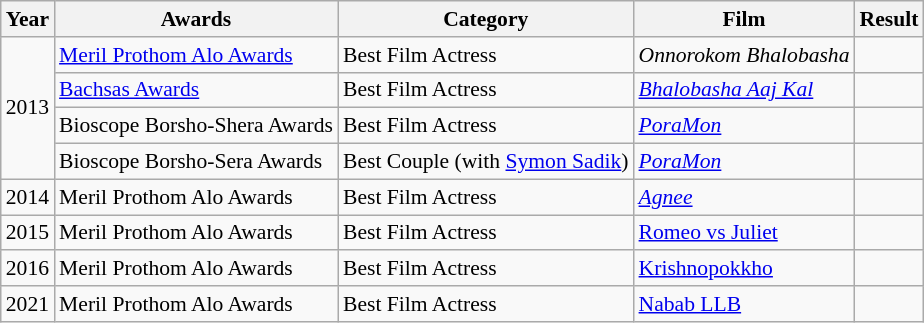<table class="wikitable sortable" style="font-size:90%">
<tr style="text-align:center;">
<th>Year</th>
<th>Awards</th>
<th>Category</th>
<th>Film</th>
<th>Result</th>
</tr>
<tr>
<td rowspan="4">2013</td>
<td><a href='#'>Meril Prothom Alo Awards</a></td>
<td>Best Film Actress</td>
<td><em>Onnorokom Bhalobasha</em></td>
<td></td>
</tr>
<tr>
<td><a href='#'>Bachsas Awards</a></td>
<td>Best Film Actress</td>
<td><em><a href='#'>Bhalobasha Aaj Kal</a></em></td>
<td></td>
</tr>
<tr>
<td>Bioscope Borsho-Shera Awards</td>
<td>Best Film Actress</td>
<td><em><a href='#'>PoraMon</a></em></td>
<td></td>
</tr>
<tr>
<td>Bioscope Borsho-Sera Awards</td>
<td>Best Couple (with <a href='#'>Symon Sadik</a>)</td>
<td><em><a href='#'>PoraMon</a></em></td>
<td></td>
</tr>
<tr>
<td>2014</td>
<td>Meril Prothom Alo Awards</td>
<td>Best Film Actress</td>
<td><em><a href='#'>Agnee</a></em></td>
<td></td>
</tr>
<tr>
<td rowspan="1">2015</td>
<td>Meril Prothom Alo Awards</td>
<td>Best Film Actress</td>
<td><a href='#'>Romeo vs Juliet</a></td>
<td></td>
</tr>
<tr>
<td rowspan="1">2016</td>
<td>Meril Prothom Alo Awards</td>
<td>Best Film Actress</td>
<td><a href='#'>Krishnopokkho</a></td>
<td></td>
</tr>
<tr>
<td rowspan="1">2021</td>
<td>Meril Prothom Alo Awards</td>
<td>Best Film Actress</td>
<td><a href='#'>Nabab LLB</a></td>
<td></td>
</tr>
</table>
